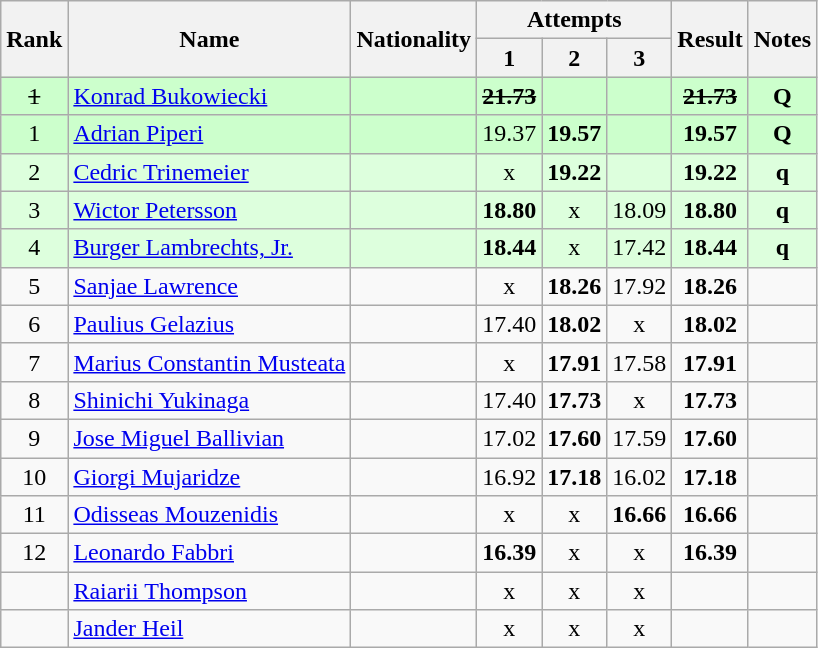<table class="wikitable sortable" style="text-align:center">
<tr>
<th rowspan=2>Rank</th>
<th rowspan=2>Name</th>
<th rowspan=2>Nationality</th>
<th colspan=3>Attempts</th>
<th rowspan=2>Result</th>
<th rowspan=2>Notes</th>
</tr>
<tr>
<th>1</th>
<th>2</th>
<th>3</th>
</tr>
<tr bgcolor=ccffcc>
<td><s>1 </s></td>
<td align=left><a href='#'>Konrad Bukowiecki</a></td>
<td align=left></td>
<td><s><strong>21.73</strong> </s></td>
<td></td>
<td></td>
<td><s><strong>21.73</strong> </s></td>
<td><strong>Q</strong></td>
</tr>
<tr bgcolor=ccffcc>
<td>1</td>
<td align=left><a href='#'>Adrian Piperi</a></td>
<td align=left></td>
<td>19.37</td>
<td><strong>19.57</strong></td>
<td></td>
<td><strong>19.57</strong></td>
<td><strong>Q</strong></td>
</tr>
<tr bgcolor=ddffdd>
<td>2</td>
<td align=left><a href='#'>Cedric Trinemeier</a></td>
<td align=left></td>
<td>x</td>
<td><strong>19.22</strong></td>
<td></td>
<td><strong>19.22</strong></td>
<td><strong>q</strong></td>
</tr>
<tr bgcolor=ddffdd>
<td>3</td>
<td align=left><a href='#'>Wictor Petersson</a></td>
<td align=left></td>
<td><strong>18.80</strong></td>
<td>x</td>
<td>18.09</td>
<td><strong>18.80</strong></td>
<td><strong>q</strong></td>
</tr>
<tr bgcolor=ddffdd>
<td>4</td>
<td align=left><a href='#'>Burger Lambrechts, Jr.</a></td>
<td align=left></td>
<td><strong>18.44</strong></td>
<td>x</td>
<td>17.42</td>
<td><strong>18.44</strong></td>
<td><strong>q</strong></td>
</tr>
<tr>
<td>5</td>
<td align=left><a href='#'>Sanjae Lawrence</a></td>
<td align=left></td>
<td>x</td>
<td><strong>18.26</strong></td>
<td>17.92</td>
<td><strong>18.26</strong></td>
<td></td>
</tr>
<tr>
<td>6</td>
<td align=left><a href='#'>Paulius Gelazius</a></td>
<td align=left></td>
<td>17.40</td>
<td><strong>18.02</strong></td>
<td>x</td>
<td><strong>18.02</strong></td>
<td></td>
</tr>
<tr>
<td>7</td>
<td align=left><a href='#'>Marius Constantin Musteata</a></td>
<td align=left></td>
<td>x</td>
<td><strong>17.91</strong></td>
<td>17.58</td>
<td><strong>17.91</strong></td>
<td></td>
</tr>
<tr>
<td>8</td>
<td align=left><a href='#'>Shinichi Yukinaga</a></td>
<td align=left></td>
<td>17.40</td>
<td><strong>17.73</strong></td>
<td>x</td>
<td><strong>17.73</strong></td>
<td></td>
</tr>
<tr>
<td>9</td>
<td align=left><a href='#'>Jose Miguel Ballivian</a></td>
<td align=left></td>
<td>17.02</td>
<td><strong>17.60</strong></td>
<td>17.59</td>
<td><strong>17.60</strong></td>
<td></td>
</tr>
<tr>
<td>10</td>
<td align=left><a href='#'>Giorgi Mujaridze</a></td>
<td align=left></td>
<td>16.92</td>
<td><strong>17.18</strong></td>
<td>16.02</td>
<td><strong>17.18</strong></td>
<td></td>
</tr>
<tr>
<td>11</td>
<td align=left><a href='#'>Odisseas Mouzenidis</a></td>
<td align=left></td>
<td>x</td>
<td>x</td>
<td><strong>16.66</strong></td>
<td><strong>16.66</strong></td>
<td></td>
</tr>
<tr>
<td>12</td>
<td align=left><a href='#'>Leonardo Fabbri</a></td>
<td align=left></td>
<td><strong>16.39</strong></td>
<td>x</td>
<td>x</td>
<td><strong>16.39</strong></td>
<td></td>
</tr>
<tr>
<td></td>
<td align=left><a href='#'>Raiarii Thompson</a></td>
<td align=left></td>
<td>x</td>
<td>x</td>
<td>x</td>
<td><strong></strong></td>
<td></td>
</tr>
<tr>
<td></td>
<td align=left><a href='#'>Jander Heil</a></td>
<td align=left></td>
<td>x</td>
<td>x</td>
<td>x</td>
<td><strong></strong></td>
<td></td>
</tr>
</table>
